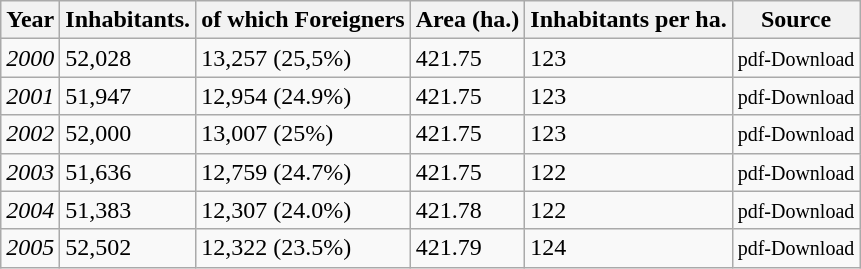<table class="wikitable">
<tr ---->
<th bgcolor=ececec>Year</th>
<th bgcolor=ececec>Inhabitants.</th>
<th bgcolor=ececec>of which Foreigners</th>
<th bgcolor=ececec>Area (ha.)</th>
<th bgcolor=ececec>Inhabitants per ha.</th>
<th bgcolor=ececec>Source</th>
</tr>
<tr ---->
<td><em>2000</em></td>
<td>52,028</td>
<td>13,257 (25,5%)</td>
<td>421.75</td>
<td>123</td>
<td><small> pdf-Download</small></td>
</tr>
<tr ---->
<td><em>2001</em></td>
<td>51,947</td>
<td>12,954 (24.9%)</td>
<td>421.75</td>
<td>123</td>
<td><small> pdf-Download</small></td>
</tr>
<tr ---->
<td><em>2002</em></td>
<td>52,000</td>
<td>13,007 (25%)</td>
<td>421.75</td>
<td>123</td>
<td><small> pdf-Download</small></td>
</tr>
<tr ---->
<td><em>2003</em></td>
<td>51,636</td>
<td>12,759 (24.7%)</td>
<td>421.75</td>
<td>122</td>
<td><small> pdf-Download</small></td>
</tr>
<tr ---->
<td><em>2004</em></td>
<td>51,383</td>
<td>12,307 (24.0%)</td>
<td>421.78</td>
<td>122</td>
<td><small> pdf-Download</small></td>
</tr>
<tr ---->
<td><em>2005</em></td>
<td>52,502</td>
<td>12,322 (23.5%)</td>
<td>421.79</td>
<td>124</td>
<td><small> pdf-Download</small></td>
</tr>
</table>
